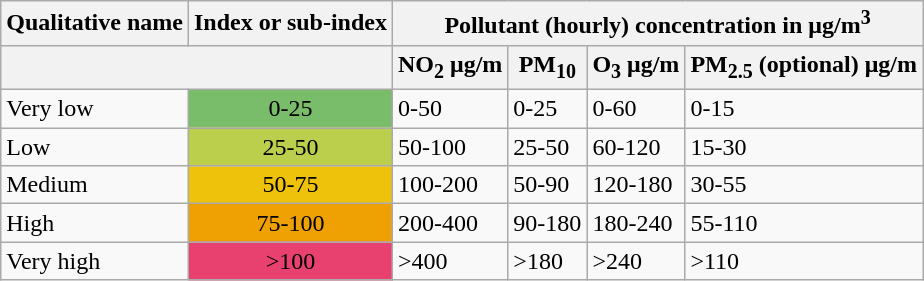<table class="wikitable">
<tr>
<th>Qualitative name</th>
<th>Index or sub-index</th>
<th colspan="4">Pollutant (hourly) concentration in μg/m<sup>3</sup></th>
</tr>
<tr>
<th colspan="2"></th>
<th>NO<sub>2</sub> μg/m</th>
<th>PM<sub>10</sub></th>
<th>O<sub>3</sub> μg/m</th>
<th>PM<sub>2.5</sub> (optional) μg/m</th>
</tr>
<tr>
<td>Very low</td>
<td style="text-align:center; background:#79bc6a;color:#000">0-25</td>
<td>0-50</td>
<td>0-25</td>
<td>0-60</td>
<td>0-15</td>
</tr>
<tr>
<td>Low</td>
<td style="text-align:center; background:#bbcf4c;color:#000">25-50</td>
<td>50-100</td>
<td>25-50</td>
<td>60-120</td>
<td>15-30</td>
</tr>
<tr>
<td>Medium</td>
<td style="text-align:center; background:#eec20b;color:#000">50-75</td>
<td>100-200</td>
<td>50-90</td>
<td>120-180</td>
<td>30-55</td>
</tr>
<tr>
<td>High</td>
<td style="text-align:center; background:#efa003;color:#000">75-100</td>
<td>200-400</td>
<td>90-180</td>
<td>180-240</td>
<td>55-110</td>
</tr>
<tr>
<td>Very high</td>
<td style="text-align:center; background:#e8416f;color:#000">>100</td>
<td>>400</td>
<td>>180</td>
<td>>240</td>
<td>>110</td>
</tr>
</table>
